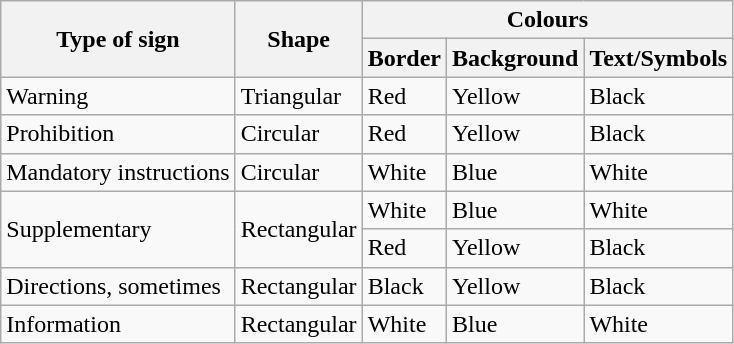<table class=wikitable>
<tr>
<th rowspan=2>Type of sign</th>
<th rowspan=2>Shape</th>
<th colspan=3>Colours</th>
</tr>
<tr>
<th>Border</th>
<th>Background</th>
<th>Text/Symbols</th>
</tr>
<tr>
<td>Warning</td>
<td>Triangular</td>
<td>Red</td>
<td>Yellow</td>
<td>Black</td>
</tr>
<tr>
<td>Prohibition</td>
<td>Circular</td>
<td>Red</td>
<td>Yellow</td>
<td>Black</td>
</tr>
<tr>
<td>Mandatory instructions</td>
<td>Circular</td>
<td>White</td>
<td>Blue</td>
<td>White</td>
</tr>
<tr>
<td rowspan=2>Supplementary</td>
<td rowspan=2>Rectangular</td>
<td>White</td>
<td>Blue</td>
<td>White</td>
</tr>
<tr>
<td>Red</td>
<td>Yellow</td>
<td>Black</td>
</tr>
<tr>
<td>Directions, sometimes</td>
<td>Rectangular</td>
<td>Black</td>
<td>Yellow</td>
<td>Black</td>
</tr>
<tr>
<td>Information</td>
<td>Rectangular</td>
<td>White</td>
<td>Blue</td>
<td>White</td>
</tr>
</table>
